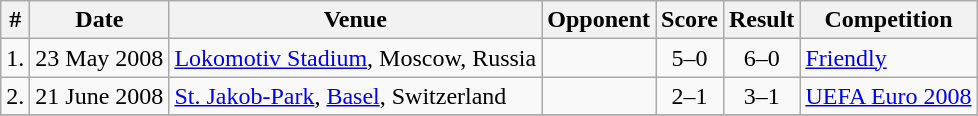<table class="wikitable">
<tr>
<th>#</th>
<th>Date</th>
<th>Venue</th>
<th>Opponent</th>
<th>Score</th>
<th>Result</th>
<th>Competition</th>
</tr>
<tr>
<td>1.</td>
<td>23 May 2008</td>
<td><a href='#'>Lokomotiv Stadium</a>, Moscow, Russia</td>
<td></td>
<td align=center>5–0</td>
<td align=center>6–0</td>
<td><a href='#'>Friendly</a></td>
</tr>
<tr>
<td>2.</td>
<td>21 June 2008</td>
<td><a href='#'>St. Jakob-Park</a>, <a href='#'>Basel</a>, Switzerland</td>
<td></td>
<td align=center>2–1</td>
<td align=center>3–1</td>
<td><a href='#'>UEFA Euro 2008</a></td>
</tr>
<tr>
</tr>
</table>
